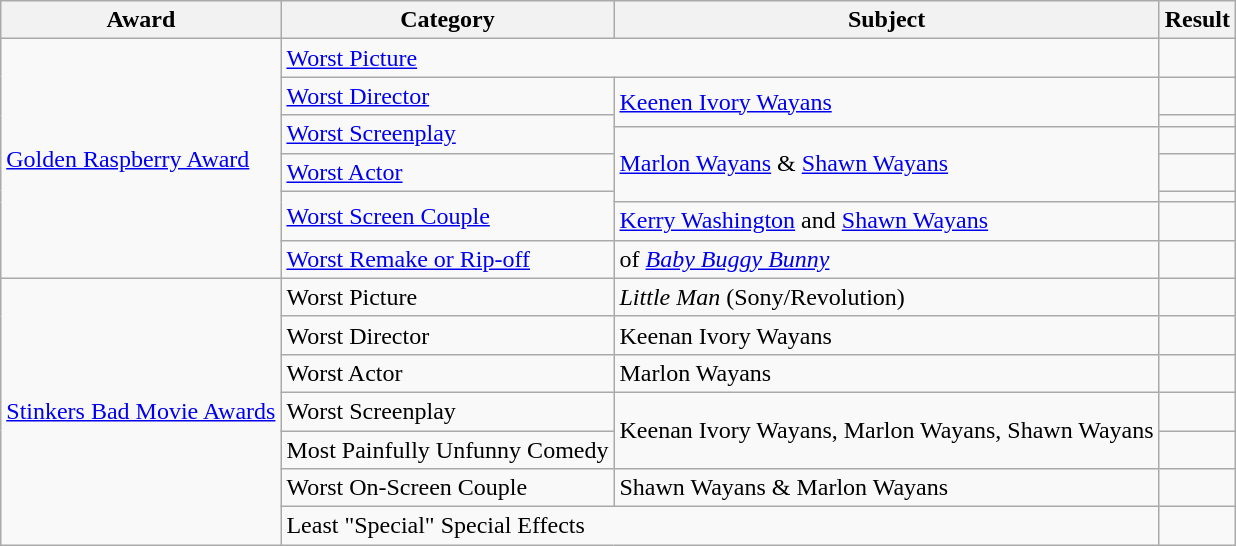<table class="wikitable">
<tr>
<th>Award</th>
<th>Category</th>
<th>Subject</th>
<th>Result</th>
</tr>
<tr>
<td rowspan=8><a href='#'>Golden Raspberry Award</a></td>
<td colspan=2><a href='#'>Worst Picture</a></td>
<td></td>
</tr>
<tr>
<td><a href='#'>Worst Director</a></td>
<td rowspan=2><a href='#'>Keenen Ivory Wayans</a></td>
<td></td>
</tr>
<tr>
<td rowspan=2><a href='#'>Worst Screenplay</a></td>
<td></td>
</tr>
<tr>
<td rowspan=3><a href='#'>Marlon Wayans</a> & <a href='#'>Shawn Wayans</a></td>
<td></td>
</tr>
<tr>
<td><a href='#'>Worst Actor</a></td>
<td></td>
</tr>
<tr>
<td rowspan=2><a href='#'>Worst Screen Couple</a></td>
<td></td>
</tr>
<tr>
<td><a href='#'>Kerry Washington</a> and <a href='#'>Shawn Wayans</a></td>
<td></td>
</tr>
<tr>
<td><a href='#'>Worst Remake or Rip-off</a></td>
<td>of <em><a href='#'>Baby Buggy Bunny</a></em></td>
<td></td>
</tr>
<tr>
<td rowspan=7><a href='#'>Stinkers Bad Movie Awards</a></td>
<td>Worst Picture</td>
<td><em>Little Man</em> (Sony/Revolution)</td>
<td></td>
</tr>
<tr>
<td>Worst Director</td>
<td>Keenan Ivory Wayans</td>
<td></td>
</tr>
<tr>
<td>Worst Actor</td>
<td>Marlon Wayans</td>
<td></td>
</tr>
<tr>
<td>Worst Screenplay</td>
<td rowspan=2>Keenan Ivory Wayans, Marlon Wayans, Shawn Wayans</td>
<td></td>
</tr>
<tr>
<td>Most Painfully Unfunny Comedy</td>
<td></td>
</tr>
<tr>
<td>Worst On-Screen Couple</td>
<td>Shawn Wayans & Marlon Wayans</td>
<td></td>
</tr>
<tr>
<td colspan=2>Least "Special" Special Effects</td>
<td></td>
</tr>
</table>
